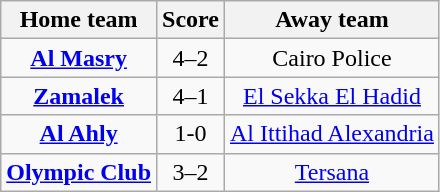<table class="wikitable" style="text-align: center">
<tr>
<th>Home team</th>
<th>Score</th>
<th>Away team</th>
</tr>
<tr>
<td><strong><a href='#'>Al Masry</a></strong></td>
<td>4–2</td>
<td>Cairo Police</td>
</tr>
<tr>
<td><strong><a href='#'>Zamalek</a></strong></td>
<td>4–1</td>
<td><a href='#'>El Sekka El Hadid</a></td>
</tr>
<tr>
<td><strong><a href='#'>Al Ahly</a></strong></td>
<td>1-0</td>
<td><a href='#'>Al Ittihad Alexandria</a></td>
</tr>
<tr>
<td><strong><a href='#'>Olympic Club</a></strong></td>
<td>3–2</td>
<td><a href='#'>Tersana</a></td>
</tr>
</table>
